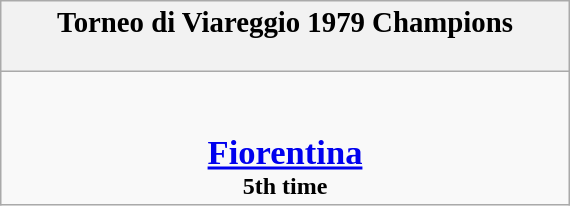<table class="wikitable" style="margin: 0 auto; width: 30%;">
<tr>
<th><big>Torneo di Viareggio 1979 Champions</big><br><br></th>
</tr>
<tr>
<td align=center><br><br><big><big><strong><a href='#'>Fiorentina</a></strong><br></big></big><strong>5th time</strong></td>
</tr>
</table>
